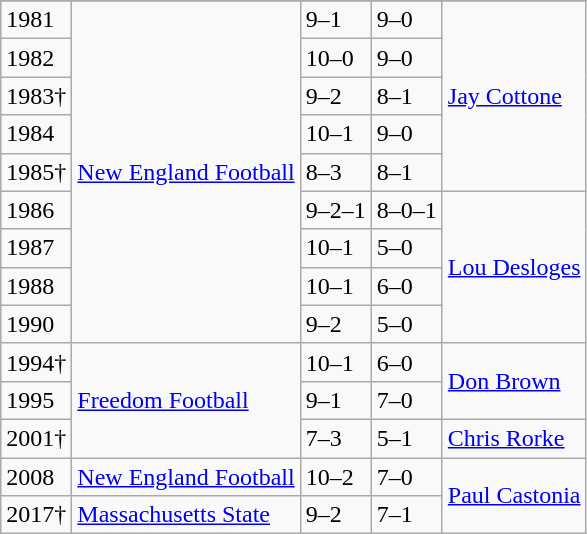<table class="wikitable">
<tr>
</tr>
<tr>
<td>1981</td>
<td rowspan=9><a href='#'>New England Football</a></td>
<td>9–1</td>
<td>9–0</td>
<td rowspan=5><a href='#'>Jay Cottone</a></td>
</tr>
<tr>
<td>1982</td>
<td>10–0</td>
<td>9–0</td>
</tr>
<tr>
<td>1983†</td>
<td>9–2</td>
<td>8–1</td>
</tr>
<tr>
<td>1984</td>
<td>10–1</td>
<td>9–0</td>
</tr>
<tr>
<td>1985†</td>
<td>8–3</td>
<td>8–1</td>
</tr>
<tr>
<td>1986</td>
<td>9–2–1</td>
<td>8–0–1</td>
<td rowspan=4><a href='#'>Lou Desloges</a></td>
</tr>
<tr>
<td>1987</td>
<td>10–1</td>
<td>5–0</td>
</tr>
<tr>
<td>1988</td>
<td>10–1</td>
<td>6–0</td>
</tr>
<tr>
<td>1990</td>
<td>9–2</td>
<td>5–0</td>
</tr>
<tr>
<td>1994†</td>
<td rowspan=3><a href='#'>Freedom Football</a></td>
<td>10–1</td>
<td>6–0</td>
<td rowspan=2><a href='#'>Don Brown</a></td>
</tr>
<tr>
<td>1995</td>
<td>9–1</td>
<td>7–0</td>
</tr>
<tr>
<td>2001†</td>
<td>7–3</td>
<td>5–1</td>
<td><a href='#'>Chris Rorke</a></td>
</tr>
<tr>
<td>2008</td>
<td><a href='#'>New England Football</a></td>
<td>10–2</td>
<td>7–0</td>
<td rowspan=2><a href='#'>Paul Castonia</a></td>
</tr>
<tr>
<td>2017†</td>
<td><a href='#'>Massachusetts State</a></td>
<td>9–2</td>
<td>7–1</td>
</tr>
</table>
